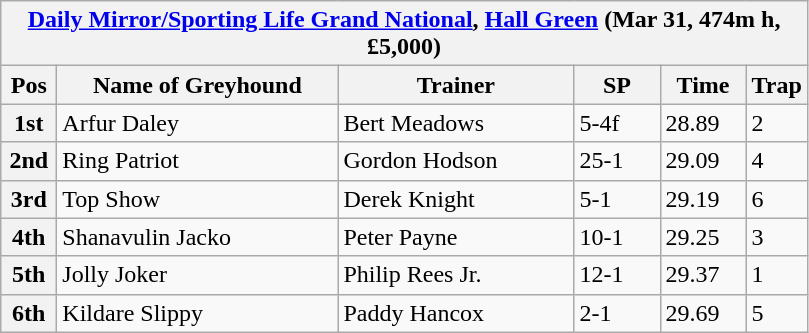<table class="wikitable">
<tr>
<th colspan="6"><a href='#'>Daily Mirror/Sporting Life Grand National</a>, <a href='#'>Hall Green</a> (Mar 31, 474m h, £5,000)</th>
</tr>
<tr>
<th width=30>Pos</th>
<th width=180>Name of Greyhound</th>
<th width=150>Trainer</th>
<th width=50>SP</th>
<th width=50>Time</th>
<th width=30>Trap</th>
</tr>
<tr>
<th>1st</th>
<td>Arfur Daley</td>
<td>Bert Meadows</td>
<td>5-4f</td>
<td>28.89</td>
<td>2</td>
</tr>
<tr>
<th>2nd</th>
<td>Ring Patriot</td>
<td>Gordon Hodson</td>
<td>25-1</td>
<td>29.09</td>
<td>4</td>
</tr>
<tr>
<th>3rd</th>
<td>Top Show</td>
<td>Derek Knight</td>
<td>5-1</td>
<td>29.19</td>
<td>6</td>
</tr>
<tr>
<th>4th</th>
<td>Shanavulin Jacko</td>
<td>Peter Payne</td>
<td>10-1</td>
<td>29.25</td>
<td>3</td>
</tr>
<tr>
<th>5th</th>
<td>Jolly Joker</td>
<td>Philip Rees Jr.</td>
<td>12-1</td>
<td>29.37</td>
<td>1</td>
</tr>
<tr>
<th>6th</th>
<td>Kildare Slippy</td>
<td>Paddy Hancox</td>
<td>2-1</td>
<td>29.69</td>
<td>5</td>
</tr>
</table>
